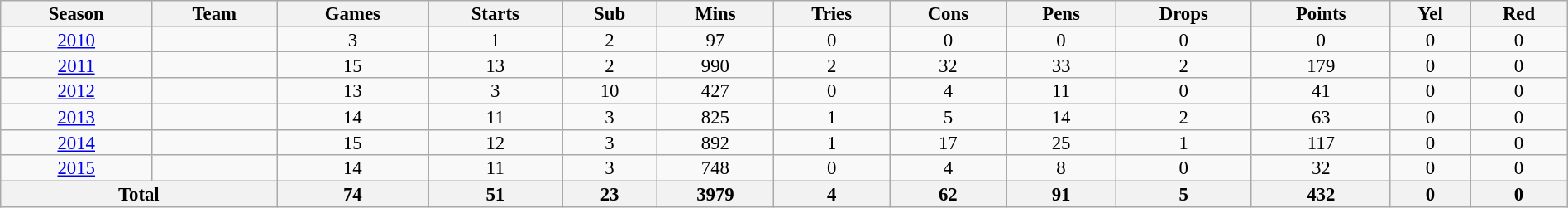<table class="wikitable" style="text-align:center; line-height:90%; font-size:95%; width:100%;">
<tr>
<th>Season</th>
<th>Team</th>
<th>Games</th>
<th>Starts</th>
<th>Sub</th>
<th>Mins</th>
<th>Tries</th>
<th>Cons</th>
<th>Pens</th>
<th>Drops</th>
<th>Points</th>
<th>Yel</th>
<th>Red</th>
</tr>
<tr>
<td><a href='#'>2010</a></td>
<td></td>
<td>3</td>
<td>1</td>
<td>2</td>
<td>97</td>
<td>0</td>
<td>0</td>
<td>0</td>
<td>0</td>
<td>0</td>
<td>0</td>
<td>0</td>
</tr>
<tr>
<td><a href='#'>2011</a></td>
<td></td>
<td>15</td>
<td>13</td>
<td>2</td>
<td>990</td>
<td>2</td>
<td>32</td>
<td>33</td>
<td>2</td>
<td>179</td>
<td>0</td>
<td>0</td>
</tr>
<tr>
<td><a href='#'>2012</a></td>
<td></td>
<td>13</td>
<td>3</td>
<td>10</td>
<td>427</td>
<td>0</td>
<td>4</td>
<td>11</td>
<td>0</td>
<td>41</td>
<td>0</td>
<td>0</td>
</tr>
<tr>
<td><a href='#'>2013</a></td>
<td></td>
<td>14</td>
<td>11</td>
<td>3</td>
<td>825</td>
<td>1</td>
<td>5</td>
<td>14</td>
<td>2</td>
<td>63</td>
<td>0</td>
<td>0</td>
</tr>
<tr>
<td><a href='#'>2014</a></td>
<td></td>
<td>15</td>
<td>12</td>
<td>3</td>
<td>892</td>
<td>1</td>
<td>17</td>
<td>25</td>
<td>1</td>
<td>117</td>
<td>0</td>
<td>0</td>
</tr>
<tr>
<td><a href='#'>2015</a></td>
<td></td>
<td>14</td>
<td>11</td>
<td>3</td>
<td>748</td>
<td>0</td>
<td>4</td>
<td>8</td>
<td>0</td>
<td>32</td>
<td>0</td>
<td>0</td>
</tr>
<tr>
<th colspan="2">Total</th>
<th>74</th>
<th>51</th>
<th>23</th>
<th>3979</th>
<th>4</th>
<th>62</th>
<th>91</th>
<th>5</th>
<th>432</th>
<th>0</th>
<th>0</th>
</tr>
</table>
